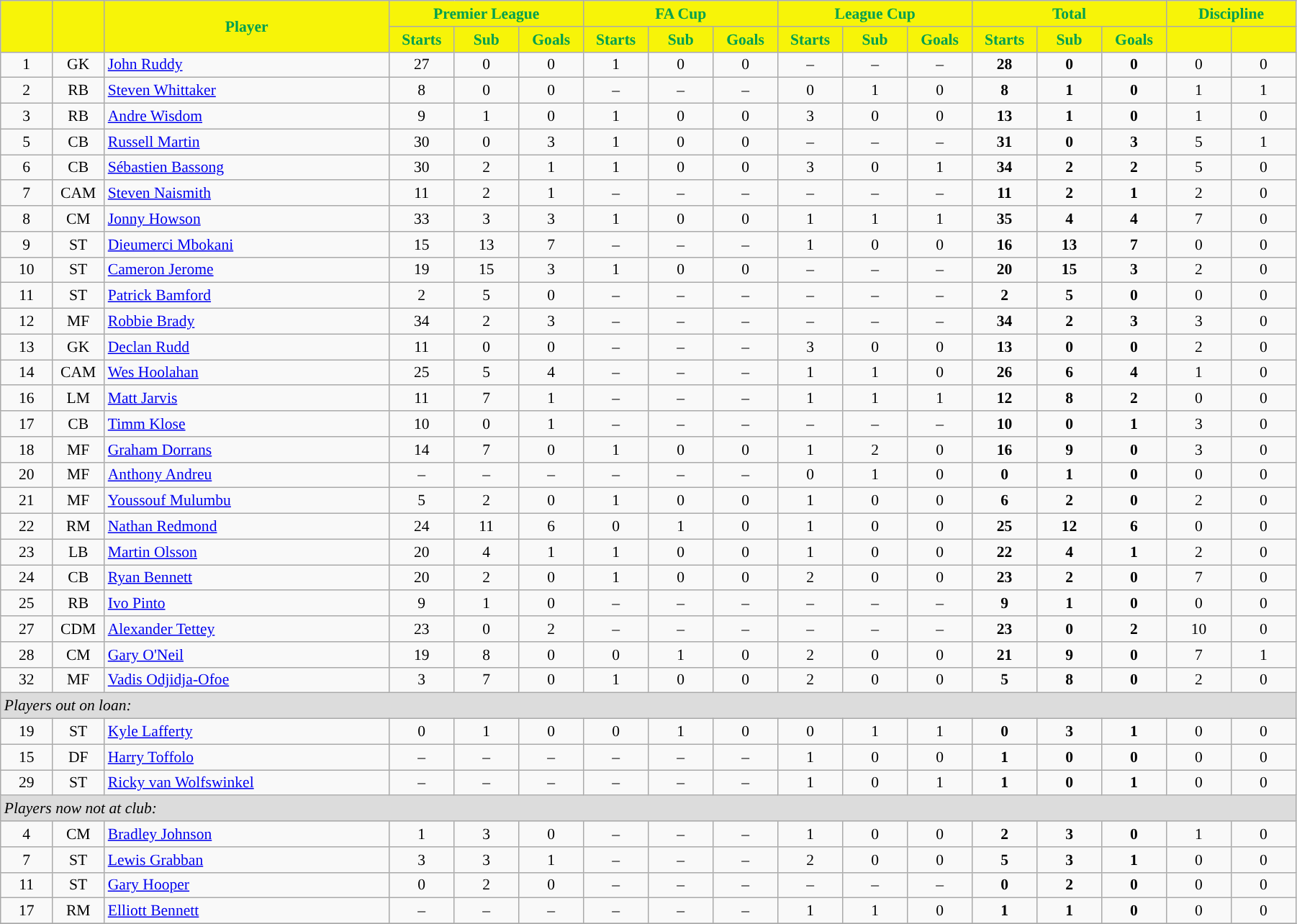<table class="wikitable"  style="text-align:center; font-size:90%; width:95%;">
<tr>
<th rowspan="2" style="background:#F7F408; color:#00A050;  width: 4%"></th>
<th rowspan="2" style="background:#F7F408; color:#00A050;  width: 4%"></th>
<th rowspan="2" style="background:#F7F408; color:#00A050; ">Player</th>
<th colspan="3" style="background:#F7F408; color:#00A050; ">Premier League</th>
<th colspan="3" style="background:#F7F408; color:#00A050; ">FA Cup</th>
<th colspan="3" style="background:#F7F408; color:#00A050; ">League Cup</th>
<th colspan="3" style="background:#F7F408; color:#00A050; ">Total</th>
<th colspan="2" style="background:#F7F408; color:#00A050; ">Discipline</th>
</tr>
<tr>
<th style="background:#F7F408; color:#00A050;  width: 5%;">Starts</th>
<th style="background:#F7F408; color:#00A050;  width: 5%;">Sub</th>
<th style="background:#F7F408; color:#00A050;  width: 5%;">Goals</th>
<th style="background:#F7F408; color:#00A050;  width: 5%;">Starts</th>
<th style="background:#F7F408; color:#00A050;  width: 5%;">Sub</th>
<th style="background:#F7F408; color:#00A050;  width: 5%;">Goals</th>
<th style="background:#F7F408; color:#00A050;  width: 5%;">Starts</th>
<th style="background:#F7F408; color:#00A050;  width: 5%;">Sub</th>
<th style="background:#F7F408; color:#00A050;  width: 5%;">Goals</th>
<th style="background:#F7F408; color:#00A050;  width: 5%;">Starts</th>
<th style="background:#F7F408; color:#00A050;  width: 5%;">Sub</th>
<th style="background:#F7F408; color:#00A050;  width: 5%;">Goals</th>
<th style="background:#F7F408; color:#00A050;  width: 5%;"></th>
<th style="background:#F7F408; color:#00A050;  width: 5%;"></th>
</tr>
<tr>
<td>1</td>
<td>GK</td>
<td style="text-align:left;"><a href='#'>John Ruddy</a></td>
<td>27</td>
<td>0</td>
<td>0</td>
<td>1</td>
<td>0</td>
<td>0</td>
<td>–</td>
<td>–</td>
<td>–</td>
<td><strong>28</strong></td>
<td><strong>0</strong></td>
<td><strong>0</strong></td>
<td>0</td>
<td>0</td>
</tr>
<tr>
<td>2</td>
<td>RB</td>
<td style="text-align:left;"><a href='#'>Steven Whittaker</a></td>
<td>8</td>
<td>0</td>
<td>0</td>
<td>–</td>
<td>–</td>
<td>–</td>
<td>0</td>
<td>1</td>
<td>0</td>
<td><strong>8</strong></td>
<td><strong>1</strong></td>
<td><strong>0</strong></td>
<td>1</td>
<td>1</td>
</tr>
<tr>
<td>3</td>
<td>RB</td>
<td style="text-align:left;"><a href='#'>Andre Wisdom</a></td>
<td>9</td>
<td>1</td>
<td>0</td>
<td>1</td>
<td>0</td>
<td>0</td>
<td>3</td>
<td>0</td>
<td>0</td>
<td><strong>13</strong></td>
<td><strong>1</strong></td>
<td><strong>0</strong></td>
<td>1</td>
<td>0</td>
</tr>
<tr>
<td>5</td>
<td>CB</td>
<td style="text-align:left;"><a href='#'>Russell Martin</a></td>
<td>30</td>
<td>0</td>
<td>3</td>
<td>1</td>
<td>0</td>
<td>0</td>
<td>–</td>
<td>–</td>
<td>–</td>
<td><strong>31</strong></td>
<td><strong>0</strong></td>
<td><strong>3</strong></td>
<td>5</td>
<td>1</td>
</tr>
<tr>
<td>6</td>
<td>CB</td>
<td style="text-align:left;"><a href='#'>Sébastien Bassong</a></td>
<td>30</td>
<td>2</td>
<td>1</td>
<td>1</td>
<td>0</td>
<td>0</td>
<td>3</td>
<td>0</td>
<td>1</td>
<td><strong>34</strong></td>
<td><strong>2</strong></td>
<td><strong>2</strong></td>
<td>5</td>
<td>0</td>
</tr>
<tr>
<td>7</td>
<td>CAM</td>
<td style="text-align:left;"><a href='#'>Steven Naismith</a></td>
<td>11</td>
<td>2</td>
<td>1</td>
<td>–</td>
<td>–</td>
<td>–</td>
<td>–</td>
<td>–</td>
<td>–</td>
<td><strong>11</strong></td>
<td><strong>2</strong></td>
<td><strong>1</strong></td>
<td>2</td>
<td>0</td>
</tr>
<tr>
<td>8</td>
<td>CM</td>
<td style="text-align:left;"><a href='#'>Jonny Howson</a></td>
<td>33</td>
<td>3</td>
<td>3</td>
<td>1</td>
<td>0</td>
<td>0</td>
<td>1</td>
<td>1</td>
<td>1</td>
<td><strong>35</strong></td>
<td><strong>4</strong></td>
<td><strong>4</strong></td>
<td>7</td>
<td>0</td>
</tr>
<tr>
<td>9</td>
<td>ST</td>
<td style="text-align:left;"><a href='#'>Dieumerci Mbokani</a></td>
<td>15</td>
<td>13</td>
<td>7</td>
<td>–</td>
<td>–</td>
<td>–</td>
<td>1</td>
<td>0</td>
<td>0</td>
<td><strong>16</strong></td>
<td><strong>13</strong></td>
<td><strong>7</strong></td>
<td>0</td>
<td>0</td>
</tr>
<tr>
<td>10</td>
<td>ST</td>
<td style="text-align:left;"><a href='#'>Cameron Jerome</a></td>
<td>19</td>
<td>15</td>
<td>3</td>
<td>1</td>
<td>0</td>
<td>0</td>
<td>–</td>
<td>–</td>
<td>–</td>
<td><strong>20</strong></td>
<td><strong>15</strong></td>
<td><strong>3</strong></td>
<td>2</td>
<td>0</td>
</tr>
<tr>
<td>11</td>
<td>ST</td>
<td style="text-align:left;"><a href='#'>Patrick Bamford</a></td>
<td>2</td>
<td>5</td>
<td>0</td>
<td>–</td>
<td>–</td>
<td>–</td>
<td>–</td>
<td>–</td>
<td>–</td>
<td><strong>2</strong></td>
<td><strong>5</strong></td>
<td><strong>0</strong></td>
<td>0</td>
<td>0</td>
</tr>
<tr>
<td>12</td>
<td>MF</td>
<td style="text-align:left;"><a href='#'>Robbie Brady</a></td>
<td>34</td>
<td>2</td>
<td>3</td>
<td>–</td>
<td>–</td>
<td>–</td>
<td>–</td>
<td>–</td>
<td>–</td>
<td><strong>34</strong></td>
<td><strong>2</strong></td>
<td><strong>3</strong></td>
<td>3</td>
<td>0</td>
</tr>
<tr>
<td>13</td>
<td>GK</td>
<td style="text-align:left;"><a href='#'>Declan Rudd</a></td>
<td>11</td>
<td>0</td>
<td>0</td>
<td>–</td>
<td>–</td>
<td>–</td>
<td>3</td>
<td>0</td>
<td>0</td>
<td><strong>13</strong></td>
<td><strong>0</strong></td>
<td><strong>0</strong></td>
<td>2</td>
<td>0</td>
</tr>
<tr>
<td>14</td>
<td>CAM</td>
<td style="text-align:left;"><a href='#'>Wes Hoolahan</a></td>
<td>25</td>
<td>5</td>
<td>4</td>
<td>–</td>
<td>–</td>
<td>–</td>
<td>1</td>
<td>1</td>
<td>0</td>
<td><strong>26</strong></td>
<td><strong>6</strong></td>
<td><strong>4</strong></td>
<td>1</td>
<td>0</td>
</tr>
<tr>
<td>16</td>
<td>LM</td>
<td style="text-align:left;"><a href='#'>Matt Jarvis</a></td>
<td>11</td>
<td>7</td>
<td>1</td>
<td>–</td>
<td>–</td>
<td>–</td>
<td>1</td>
<td>1</td>
<td>1</td>
<td><strong>12</strong></td>
<td><strong>8</strong></td>
<td><strong>2</strong></td>
<td>0</td>
<td>0</td>
</tr>
<tr>
<td>17</td>
<td>CB</td>
<td style="text-align:left;"><a href='#'>Timm Klose</a></td>
<td>10</td>
<td>0</td>
<td>1</td>
<td>–</td>
<td>–</td>
<td>–</td>
<td>–</td>
<td>–</td>
<td>–</td>
<td><strong>10</strong></td>
<td><strong>0</strong></td>
<td><strong>1</strong></td>
<td>3</td>
<td>0</td>
</tr>
<tr>
<td>18</td>
<td>MF</td>
<td style="text-align:left;"><a href='#'>Graham Dorrans</a></td>
<td>14</td>
<td>7</td>
<td>0</td>
<td>1</td>
<td>0</td>
<td>0</td>
<td>1</td>
<td>2</td>
<td>0</td>
<td><strong>16</strong></td>
<td><strong>9</strong></td>
<td><strong>0</strong></td>
<td>3</td>
<td>0</td>
</tr>
<tr>
<td>20</td>
<td>MF</td>
<td style="text-align:left;"><a href='#'>Anthony Andreu</a></td>
<td>–</td>
<td>–</td>
<td>–</td>
<td>–</td>
<td>–</td>
<td>–</td>
<td>0</td>
<td>1</td>
<td>0</td>
<td><strong>0</strong></td>
<td><strong>1</strong></td>
<td><strong>0</strong></td>
<td>0</td>
<td>0</td>
</tr>
<tr>
<td>21</td>
<td>MF</td>
<td style="text-align:left;"><a href='#'>Youssouf Mulumbu</a></td>
<td>5</td>
<td>2</td>
<td>0</td>
<td>1</td>
<td>0</td>
<td>0</td>
<td>1</td>
<td>0</td>
<td>0</td>
<td><strong>6</strong></td>
<td><strong>2</strong></td>
<td><strong>0</strong></td>
<td>2</td>
<td>0</td>
</tr>
<tr>
<td>22</td>
<td>RM</td>
<td style="text-align:left;"><a href='#'>Nathan Redmond</a></td>
<td>24</td>
<td>11</td>
<td>6</td>
<td>0</td>
<td>1</td>
<td>0</td>
<td>1</td>
<td>0</td>
<td>0</td>
<td><strong>25</strong></td>
<td><strong>12</strong></td>
<td><strong>6</strong></td>
<td>0</td>
<td>0</td>
</tr>
<tr>
<td>23</td>
<td>LB</td>
<td style="text-align:left;"><a href='#'>Martin Olsson</a></td>
<td>20</td>
<td>4</td>
<td>1</td>
<td>1</td>
<td>0</td>
<td>0</td>
<td>1</td>
<td>0</td>
<td>0</td>
<td><strong>22</strong></td>
<td><strong>4</strong></td>
<td><strong>1</strong></td>
<td>2</td>
<td>0</td>
</tr>
<tr>
<td>24</td>
<td>CB</td>
<td style="text-align:left;"><a href='#'>Ryan Bennett</a></td>
<td>20</td>
<td>2</td>
<td>0</td>
<td>1</td>
<td>0</td>
<td>0</td>
<td>2</td>
<td>0</td>
<td>0</td>
<td><strong>23</strong></td>
<td><strong>2</strong></td>
<td><strong>0</strong></td>
<td>7</td>
<td>0</td>
</tr>
<tr>
<td>25</td>
<td>RB</td>
<td style="text-align:left;"><a href='#'>Ivo Pinto</a></td>
<td>9</td>
<td>1</td>
<td>0</td>
<td>–</td>
<td>–</td>
<td>–</td>
<td>–</td>
<td>–</td>
<td>–</td>
<td><strong>9</strong></td>
<td><strong>1</strong></td>
<td><strong>0</strong></td>
<td>0</td>
<td>0</td>
</tr>
<tr>
<td>27</td>
<td>CDM</td>
<td style="text-align:left;"><a href='#'>Alexander Tettey</a></td>
<td>23</td>
<td>0</td>
<td>2</td>
<td>–</td>
<td>–</td>
<td>–</td>
<td>–</td>
<td>–</td>
<td>–</td>
<td><strong>23</strong></td>
<td><strong>0</strong></td>
<td><strong>2</strong></td>
<td>10</td>
<td>0</td>
</tr>
<tr>
<td>28</td>
<td>CM</td>
<td style="text-align:left;"><a href='#'>Gary O'Neil</a></td>
<td>19</td>
<td>8</td>
<td>0</td>
<td>0</td>
<td>1</td>
<td>0</td>
<td>2</td>
<td>0</td>
<td>0</td>
<td><strong>21</strong></td>
<td><strong>9</strong></td>
<td><strong>0</strong></td>
<td>7</td>
<td>1</td>
</tr>
<tr>
<td>32</td>
<td>MF</td>
<td style="text-align:left;"><a href='#'>Vadis Odjidja-Ofoe</a></td>
<td>3</td>
<td>7</td>
<td>0</td>
<td>1</td>
<td>0</td>
<td>0</td>
<td>2</td>
<td>0</td>
<td>0</td>
<td><strong>5</strong></td>
<td><strong>8</strong></td>
<td><strong>0</strong></td>
<td>2</td>
<td>0</td>
</tr>
<tr>
<td colspan="18" style="background:#dcdcdc; text-align:left;"><em>Players out on loan:</em></td>
</tr>
<tr>
<td>19</td>
<td>ST</td>
<td style="text-align:left;"><a href='#'>Kyle Lafferty</a></td>
<td>0</td>
<td>1</td>
<td>0</td>
<td>0</td>
<td>1</td>
<td>0</td>
<td>0</td>
<td>1</td>
<td>1</td>
<td><strong>0</strong></td>
<td><strong>3</strong></td>
<td><strong>1</strong></td>
<td>0</td>
<td>0</td>
</tr>
<tr>
<td>15</td>
<td>DF</td>
<td style="text-align:left;"><a href='#'>Harry Toffolo</a></td>
<td>–</td>
<td>–</td>
<td>–</td>
<td>–</td>
<td>–</td>
<td>–</td>
<td>1</td>
<td>0</td>
<td>0</td>
<td><strong>1</strong></td>
<td><strong>0</strong></td>
<td><strong>0</strong></td>
<td>0</td>
<td>0</td>
</tr>
<tr>
<td>29</td>
<td>ST</td>
<td style="text-align:left;"><a href='#'>Ricky van Wolfswinkel</a></td>
<td>–</td>
<td>–</td>
<td>–</td>
<td>–</td>
<td>–</td>
<td>–</td>
<td>1</td>
<td>0</td>
<td>1</td>
<td><strong>1</strong></td>
<td><strong>0</strong></td>
<td><strong>1</strong></td>
<td>0</td>
<td>0</td>
</tr>
<tr>
<td colspan="18" style="background:#dcdcdc; text-align:left;"><em>Players now not at club:</em></td>
</tr>
<tr>
<td>4</td>
<td>CM</td>
<td style="text-align:left;"><a href='#'>Bradley Johnson</a></td>
<td>1</td>
<td>3</td>
<td>0</td>
<td>–</td>
<td>–</td>
<td>–</td>
<td>1</td>
<td>0</td>
<td>0</td>
<td><strong>2</strong></td>
<td><strong>3</strong></td>
<td><strong>0</strong></td>
<td>1</td>
<td>0</td>
</tr>
<tr>
<td>7</td>
<td>ST</td>
<td style="text-align:left;"><a href='#'>Lewis Grabban</a></td>
<td>3</td>
<td>3</td>
<td>1</td>
<td>–</td>
<td>–</td>
<td>–</td>
<td>2</td>
<td>0</td>
<td>0</td>
<td><strong>5</strong></td>
<td><strong>3</strong></td>
<td><strong>1</strong></td>
<td>0</td>
<td>0</td>
</tr>
<tr>
<td>11</td>
<td>ST</td>
<td style="text-align:left;"><a href='#'>Gary Hooper</a></td>
<td>0</td>
<td>2</td>
<td>0</td>
<td>–</td>
<td>–</td>
<td>–</td>
<td>–</td>
<td>–</td>
<td>–</td>
<td><strong>0</strong></td>
<td><strong>2</strong></td>
<td><strong>0</strong></td>
<td>0</td>
<td>0</td>
</tr>
<tr>
<td>17</td>
<td>RM</td>
<td style="text-align:left;"><a href='#'>Elliott Bennett</a></td>
<td>–</td>
<td>–</td>
<td>–</td>
<td>–</td>
<td>–</td>
<td>–</td>
<td>1</td>
<td>1</td>
<td>0</td>
<td><strong>1</strong></td>
<td><strong>1</strong></td>
<td><strong>0</strong></td>
<td>0</td>
<td>0</td>
</tr>
<tr>
</tr>
</table>
